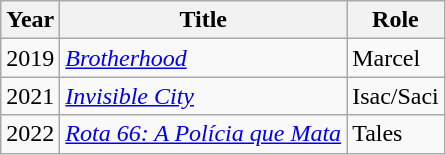<table class="wikitable">
<tr>
<th>Year</th>
<th>Title</th>
<th>Role</th>
</tr>
<tr>
<td>2019</td>
<td><a href='#'><em>Brotherhood</em></a></td>
<td>Marcel</td>
</tr>
<tr>
<td>2021</td>
<td><a href='#'><em>Invisible City</em></a></td>
<td>Isac/Saci</td>
</tr>
<tr>
<td>2022</td>
<td><em><a href='#'>Rota 66: A Polícia que Mata</a></em></td>
<td>Tales</td>
</tr>
</table>
